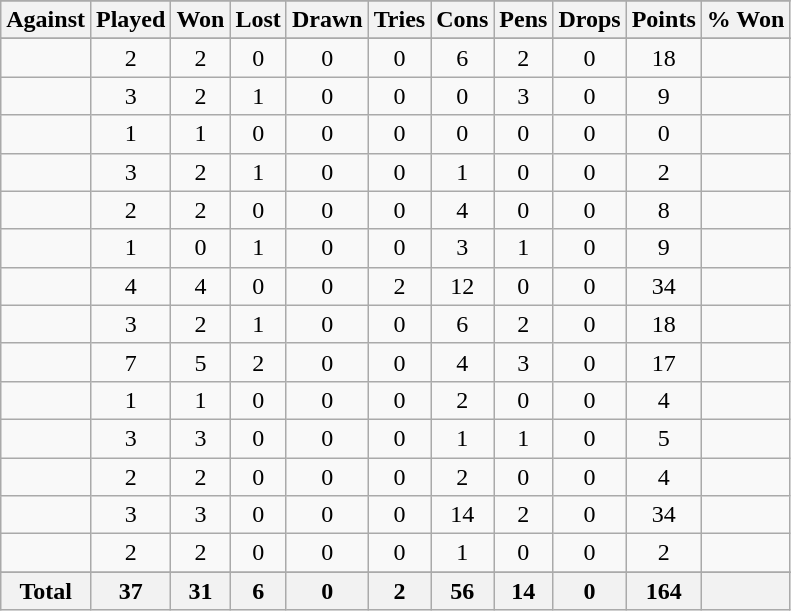<table class="sortable wikitable" style="text-align: center;">
<tr>
</tr>
<tr>
<th>Against</th>
<th>Played</th>
<th>Won</th>
<th>Lost</th>
<th>Drawn</th>
<th>Tries</th>
<th>Cons</th>
<th>Pens</th>
<th>Drops</th>
<th>Points</th>
<th>% Won</th>
</tr>
<tr bgcolor="#d0ffd0" align="center">
</tr>
<tr>
<td align="left"></td>
<td>2</td>
<td>2</td>
<td>0</td>
<td>0</td>
<td>0</td>
<td>6</td>
<td>2</td>
<td>0</td>
<td>18</td>
<td></td>
</tr>
<tr>
<td align="left"></td>
<td>3</td>
<td>2</td>
<td>1</td>
<td>0</td>
<td>0</td>
<td>0</td>
<td>3</td>
<td>0</td>
<td>9</td>
<td></td>
</tr>
<tr>
<td align="left"></td>
<td>1</td>
<td>1</td>
<td>0</td>
<td>0</td>
<td>0</td>
<td>0</td>
<td>0</td>
<td>0</td>
<td>0</td>
<td></td>
</tr>
<tr>
<td align="left"></td>
<td>3</td>
<td>2</td>
<td>1</td>
<td>0</td>
<td>0</td>
<td>1</td>
<td>0</td>
<td>0</td>
<td>2</td>
<td></td>
</tr>
<tr>
<td align="left"></td>
<td>2</td>
<td>2</td>
<td>0</td>
<td>0</td>
<td>0</td>
<td>4</td>
<td>0</td>
<td>0</td>
<td>8</td>
<td></td>
</tr>
<tr>
<td align="left"></td>
<td>1</td>
<td>0</td>
<td>1</td>
<td>0</td>
<td>0</td>
<td>3</td>
<td>1</td>
<td>0</td>
<td>9</td>
<td></td>
</tr>
<tr>
<td align="left"></td>
<td>4</td>
<td>4</td>
<td>0</td>
<td>0</td>
<td>2</td>
<td>12</td>
<td>0</td>
<td>0</td>
<td>34</td>
<td></td>
</tr>
<tr>
<td align="left"></td>
<td>3</td>
<td>2</td>
<td>1</td>
<td>0</td>
<td>0</td>
<td>6</td>
<td>2</td>
<td>0</td>
<td>18</td>
<td></td>
</tr>
<tr>
<td align="left"></td>
<td>7</td>
<td>5</td>
<td>2</td>
<td>0</td>
<td>0</td>
<td>4</td>
<td>3</td>
<td>0</td>
<td>17</td>
<td></td>
</tr>
<tr>
<td align="left"></td>
<td>1</td>
<td>1</td>
<td>0</td>
<td>0</td>
<td>0</td>
<td>2</td>
<td>0</td>
<td>0</td>
<td>4</td>
<td></td>
</tr>
<tr>
<td align="left"></td>
<td>3</td>
<td>3</td>
<td>0</td>
<td>0</td>
<td>0</td>
<td>1</td>
<td>1</td>
<td>0</td>
<td>5</td>
<td></td>
</tr>
<tr>
<td align="left"></td>
<td>2</td>
<td>2</td>
<td>0</td>
<td>0</td>
<td>0</td>
<td>2</td>
<td>0</td>
<td>0</td>
<td>4</td>
<td></td>
</tr>
<tr>
<td align="left"></td>
<td>3</td>
<td>3</td>
<td>0</td>
<td>0</td>
<td>0</td>
<td>14</td>
<td>2</td>
<td>0</td>
<td>34</td>
<td></td>
</tr>
<tr>
<td align="left"></td>
<td>2</td>
<td>2</td>
<td>0</td>
<td>0</td>
<td>0</td>
<td>1</td>
<td>0</td>
<td>0</td>
<td>2</td>
<td></td>
</tr>
<tr>
</tr>
<tr class="sortbottom">
<th>Total</th>
<th>37</th>
<th>31</th>
<th>6</th>
<th>0</th>
<th>2</th>
<th>56</th>
<th>14</th>
<th>0</th>
<th>164</th>
<th></th>
</tr>
</table>
